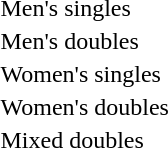<table>
<tr>
<td>Men's singles<br></td>
<td></td>
<td></td>
<td></td>
</tr>
<tr>
<td>Men's doubles<br></td>
<td></td>
<td></td>
<td></td>
</tr>
<tr>
<td>Women's singles <br></td>
<td></td>
<td></td>
<td></td>
</tr>
<tr>
<td>Women's doubles <br></td>
<td></td>
<td></td>
<td></td>
</tr>
<tr>
<td>Mixed doubles <br></td>
<td></td>
<td></td>
<td></td>
</tr>
</table>
